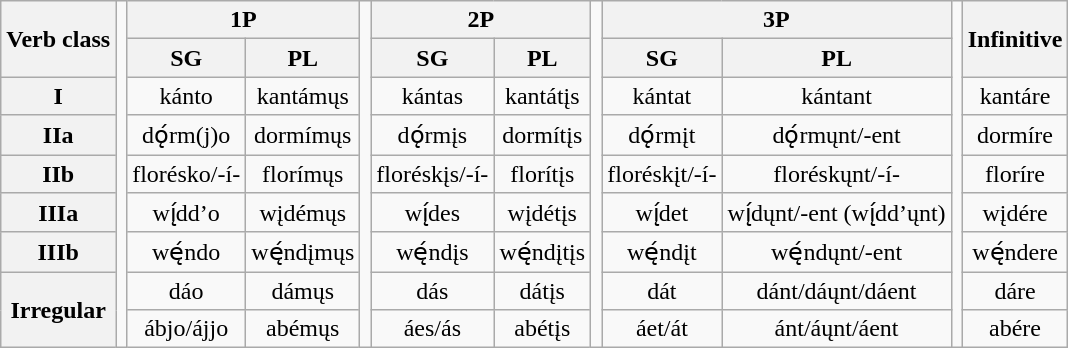<table class="wikitable" style="text-align: center;">
<tr>
<th rowspan="2">Verb class</th>
<td rowspan="9"></td>
<th colspan="2">1P</th>
<td rowspan="9"></td>
<th colspan="2">2P</th>
<td rowspan="9"></td>
<th colspan="2">3P</th>
<td rowspan="9"></td>
<th rowspan="2">Infinitive</th>
</tr>
<tr>
<th>SG</th>
<th>PL</th>
<th>SG</th>
<th>PL</th>
<th>SG</th>
<th>PL</th>
</tr>
<tr>
<th>I</th>
<td>kánto</td>
<td>kantámųs</td>
<td>kántas</td>
<td>kantátįs</td>
<td>kántat</td>
<td>kántant</td>
<td>kantáre</td>
</tr>
<tr>
<th>IIa</th>
<td>dǫ́rm(j)o</td>
<td>dormímųs</td>
<td>dǫ́rmįs</td>
<td>dormítįs</td>
<td>dǫ́rmįt</td>
<td>dǫ́rmųnt/-ent</td>
<td>dormíre</td>
</tr>
<tr>
<th>IIb</th>
<td>florésko/-í-</td>
<td>florímųs</td>
<td>floréskįs/-í-</td>
<td>florítįs</td>
<td>floréskįt/-í-</td>
<td>floréskųnt/-í-</td>
<td>floríre</td>
</tr>
<tr>
<th>IIIa</th>
<td>wį́dd’o</td>
<td>wįdémųs</td>
<td>wį́des</td>
<td>wįdétįs</td>
<td>wį́det</td>
<td>wį́dųnt/-ent (wį́dd’ųnt)</td>
<td>wįdére</td>
</tr>
<tr>
<th>IIIb</th>
<td>wę́ndo</td>
<td>wę́ndįmųs</td>
<td>wę́ndįs</td>
<td>wę́ndįtįs</td>
<td>wę́ndįt</td>
<td>wę́ndųnt/-ent</td>
<td>wę́ndere</td>
</tr>
<tr>
<th rowspan="2">Irregular</th>
<td>dáo</td>
<td>dámųs</td>
<td>dás</td>
<td>dátįs</td>
<td>dát</td>
<td>dánt/dáųnt/dáent</td>
<td>dáre</td>
</tr>
<tr>
<td>ábjo/ájjo</td>
<td>abémųs</td>
<td>áes/ás</td>
<td>abétįs</td>
<td>áet/át</td>
<td>ánt/áųnt/áent</td>
<td>abére</td>
</tr>
</table>
